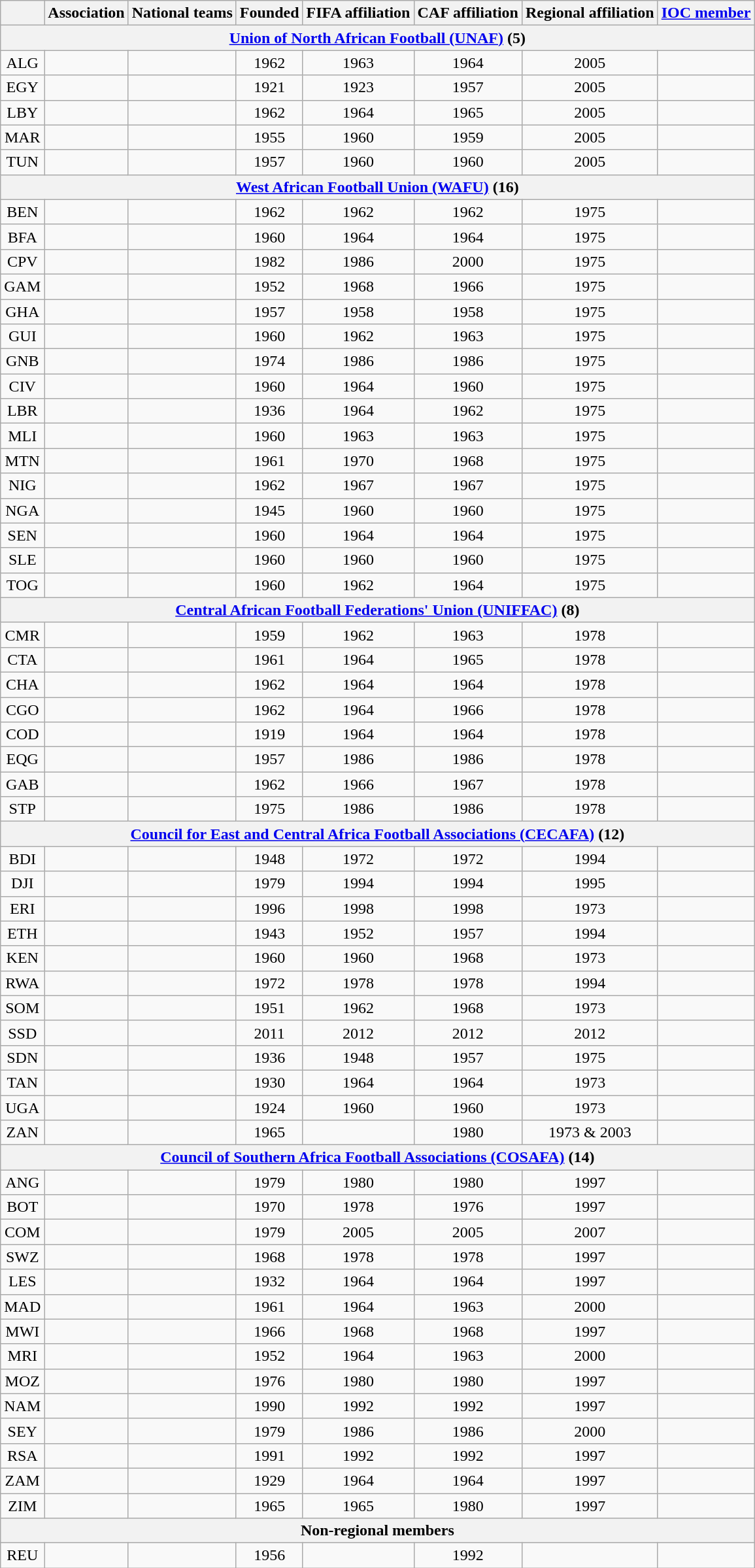<table class="wikitable sortable" style="text-align:center">
<tr>
<th><a href='#'></a></th>
<th>Association</th>
<th>National teams</th>
<th>Founded</th>
<th>FIFA affiliation</th>
<th>CAF affiliation</th>
<th>Regional affiliation</th>
<th><a href='#'>IOC member</a></th>
</tr>
<tr>
<th colspan=8><a href='#'>Union of North African Football (UNAF)</a> (5)</th>
</tr>
<tr>
<td>ALG</td>
<td style="text-align:left;"></td>
<td></td>
<td>1962</td>
<td>1963</td>
<td>1964</td>
<td>2005</td>
<td></td>
</tr>
<tr>
<td>EGY</td>
<td style="text-align:left;"></td>
<td></td>
<td>1921</td>
<td>1923</td>
<td>1957</td>
<td>2005</td>
<td></td>
</tr>
<tr>
<td>LBY</td>
<td style="text-align:left;"></td>
<td></td>
<td>1962</td>
<td>1964</td>
<td>1965</td>
<td>2005</td>
<td></td>
</tr>
<tr>
<td>MAR</td>
<td style="text-align:left;"></td>
<td></td>
<td>1955</td>
<td>1960</td>
<td>1959</td>
<td>2005</td>
<td></td>
</tr>
<tr>
<td>TUN</td>
<td style="text-align:left;"></td>
<td></td>
<td>1957</td>
<td>1960</td>
<td>1960</td>
<td>2005</td>
<td></td>
</tr>
<tr>
<th colspan=8><a href='#'>West African Football Union (WAFU)</a> (16)</th>
</tr>
<tr>
<td>BEN</td>
<td style="text-align:left;"></td>
<td></td>
<td>1962</td>
<td>1962</td>
<td>1962</td>
<td>1975</td>
<td></td>
</tr>
<tr>
<td>BFA</td>
<td style="text-align:left;"></td>
<td></td>
<td>1960</td>
<td>1964</td>
<td>1964</td>
<td>1975</td>
<td></td>
</tr>
<tr>
<td>CPV</td>
<td style="text-align:left;"></td>
<td></td>
<td>1982</td>
<td>1986</td>
<td>2000</td>
<td>1975</td>
<td></td>
</tr>
<tr>
<td>GAM</td>
<td style="text-align:left;"></td>
<td></td>
<td>1952</td>
<td>1968</td>
<td>1966</td>
<td>1975</td>
<td></td>
</tr>
<tr>
<td>GHA</td>
<td style="text-align:left;"></td>
<td></td>
<td>1957</td>
<td>1958</td>
<td>1958</td>
<td>1975</td>
<td></td>
</tr>
<tr>
<td>GUI</td>
<td style="text-align:left;"></td>
<td></td>
<td>1960</td>
<td>1962</td>
<td>1963</td>
<td>1975</td>
<td></td>
</tr>
<tr>
<td>GNB</td>
<td style="text-align:left;"></td>
<td></td>
<td>1974</td>
<td>1986</td>
<td>1986</td>
<td>1975</td>
<td></td>
</tr>
<tr>
<td>CIV</td>
<td style="text-align:left;"></td>
<td></td>
<td>1960</td>
<td>1964</td>
<td>1960</td>
<td>1975</td>
<td></td>
</tr>
<tr>
<td>LBR</td>
<td style="text-align:left;"></td>
<td></td>
<td>1936</td>
<td>1964</td>
<td>1962</td>
<td>1975</td>
<td></td>
</tr>
<tr>
<td>MLI</td>
<td style="text-align:left;"></td>
<td></td>
<td>1960</td>
<td>1963</td>
<td>1963</td>
<td>1975</td>
<td></td>
</tr>
<tr>
<td>MTN</td>
<td style="text-align:left;"></td>
<td></td>
<td>1961</td>
<td>1970</td>
<td>1968</td>
<td>1975</td>
<td></td>
</tr>
<tr>
<td>NIG</td>
<td style="text-align:left;"></td>
<td></td>
<td>1962</td>
<td>1967</td>
<td>1967</td>
<td>1975</td>
<td></td>
</tr>
<tr>
<td>NGA</td>
<td style="text-align:left;"></td>
<td></td>
<td>1945</td>
<td>1960</td>
<td>1960</td>
<td>1975</td>
<td></td>
</tr>
<tr>
<td>SEN</td>
<td style="text-align:left;"></td>
<td></td>
<td>1960</td>
<td>1964</td>
<td>1964</td>
<td>1975</td>
<td></td>
</tr>
<tr>
<td>SLE</td>
<td style="text-align:left;"></td>
<td></td>
<td>1960</td>
<td>1960</td>
<td>1960</td>
<td>1975</td>
<td></td>
</tr>
<tr>
<td>TOG</td>
<td style="text-align:left;"></td>
<td></td>
<td>1960</td>
<td>1962</td>
<td>1964</td>
<td>1975</td>
<td></td>
</tr>
<tr>
<th colspan=8><a href='#'>Central African Football Federations' Union (UNIFFAC)</a> (8)</th>
</tr>
<tr>
<td>CMR</td>
<td style="text-align:left;"></td>
<td></td>
<td>1959</td>
<td>1962</td>
<td>1963</td>
<td>1978</td>
<td></td>
</tr>
<tr>
<td>CTA</td>
<td style="text-align:left;"></td>
<td></td>
<td>1961</td>
<td>1964</td>
<td>1965</td>
<td>1978</td>
<td></td>
</tr>
<tr>
<td>CHA</td>
<td style="text-align:left;"></td>
<td></td>
<td>1962</td>
<td>1964</td>
<td>1964</td>
<td>1978</td>
<td></td>
</tr>
<tr>
<td>CGO</td>
<td style="text-align:left;"></td>
<td></td>
<td>1962</td>
<td>1964</td>
<td>1966</td>
<td>1978</td>
<td></td>
</tr>
<tr>
<td>COD</td>
<td style="text-align:left;"></td>
<td></td>
<td>1919</td>
<td>1964</td>
<td>1964</td>
<td>1978</td>
<td></td>
</tr>
<tr>
<td>EQG</td>
<td style="text-align:left;"></td>
<td></td>
<td>1957</td>
<td>1986</td>
<td>1986</td>
<td>1978</td>
<td></td>
</tr>
<tr>
<td>GAB</td>
<td style="text-align:left;"></td>
<td></td>
<td>1962</td>
<td>1966</td>
<td>1967</td>
<td>1978</td>
<td></td>
</tr>
<tr>
<td>STP</td>
<td style="text-align:left;"></td>
<td></td>
<td>1975</td>
<td>1986</td>
<td>1986</td>
<td>1978</td>
<td></td>
</tr>
<tr>
<th colspan=8><a href='#'>Council for East and Central Africa Football Associations (CECAFA)</a> (12)</th>
</tr>
<tr>
<td>BDI</td>
<td style="text-align:left;"></td>
<td></td>
<td>1948</td>
<td>1972</td>
<td>1972</td>
<td>1994</td>
<td></td>
</tr>
<tr>
<td>DJI</td>
<td style="text-align:left;"></td>
<td></td>
<td>1979</td>
<td>1994</td>
<td>1994</td>
<td>1995</td>
<td></td>
</tr>
<tr>
<td>ERI</td>
<td style="text-align:left;"></td>
<td></td>
<td>1996</td>
<td>1998</td>
<td>1998</td>
<td>1973</td>
<td></td>
</tr>
<tr>
<td>ETH</td>
<td style="text-align:left;"></td>
<td></td>
<td>1943</td>
<td>1952</td>
<td>1957</td>
<td>1994</td>
<td></td>
</tr>
<tr>
<td>KEN</td>
<td style="text-align:left;"></td>
<td></td>
<td>1960</td>
<td>1960</td>
<td>1968</td>
<td>1973</td>
<td></td>
</tr>
<tr>
<td>RWA</td>
<td style="text-align:left;"></td>
<td></td>
<td>1972</td>
<td>1978</td>
<td>1978</td>
<td>1994</td>
<td></td>
</tr>
<tr>
<td>SOM</td>
<td style="text-align:left;"></td>
<td></td>
<td>1951</td>
<td>1962</td>
<td>1968</td>
<td>1973</td>
<td></td>
</tr>
<tr>
<td>SSD</td>
<td style="text-align:left;"></td>
<td></td>
<td>2011</td>
<td>2012</td>
<td>2012</td>
<td>2012</td>
<td></td>
</tr>
<tr>
<td>SDN</td>
<td style="text-align:left;"></td>
<td></td>
<td>1936</td>
<td>1948</td>
<td>1957</td>
<td>1975</td>
<td></td>
</tr>
<tr>
<td>TAN</td>
<td style="text-align:left;"></td>
<td></td>
<td>1930</td>
<td>1964</td>
<td>1964</td>
<td>1973</td>
<td></td>
</tr>
<tr>
<td>UGA</td>
<td style="text-align:left;"></td>
<td></td>
<td>1924</td>
<td>1960</td>
<td>1960</td>
<td>1973</td>
<td></td>
</tr>
<tr>
<td>ZAN</td>
<td style="text-align:left;"></td>
<td></td>
<td>1965</td>
<td></td>
<td>1980</td>
<td>1973 & 2003</td>
<td></td>
</tr>
<tr>
<th colspan=8><a href='#'>Council of Southern Africa Football Associations (COSAFA)</a> (14)</th>
</tr>
<tr>
<td>ANG</td>
<td style="text-align:left;"></td>
<td></td>
<td>1979</td>
<td>1980</td>
<td>1980</td>
<td>1997</td>
<td></td>
</tr>
<tr>
<td>BOT</td>
<td style="text-align:left;"></td>
<td></td>
<td>1970</td>
<td>1978</td>
<td>1976</td>
<td>1997</td>
<td></td>
</tr>
<tr>
<td>COM</td>
<td style="text-align:left;"></td>
<td></td>
<td>1979</td>
<td>2005</td>
<td>2005</td>
<td>2007</td>
<td></td>
</tr>
<tr>
<td>SWZ</td>
<td style="text-align:left;"></td>
<td></td>
<td>1968</td>
<td>1978</td>
<td>1978</td>
<td>1997</td>
<td></td>
</tr>
<tr>
<td>LES</td>
<td style="text-align:left;"></td>
<td></td>
<td>1932</td>
<td>1964</td>
<td>1964</td>
<td>1997</td>
<td></td>
</tr>
<tr>
<td>MAD</td>
<td style="text-align:left;"></td>
<td></td>
<td>1961</td>
<td>1964</td>
<td>1963</td>
<td>2000</td>
<td></td>
</tr>
<tr>
<td>MWI</td>
<td style="text-align:left;"></td>
<td></td>
<td>1966</td>
<td>1968</td>
<td>1968</td>
<td>1997</td>
<td></td>
</tr>
<tr>
<td>MRI</td>
<td style="text-align:left;"></td>
<td></td>
<td>1952</td>
<td>1964</td>
<td>1963</td>
<td>2000</td>
<td></td>
</tr>
<tr>
<td>MOZ</td>
<td style="text-align:left;"></td>
<td></td>
<td>1976</td>
<td>1980</td>
<td>1980</td>
<td>1997</td>
<td></td>
</tr>
<tr>
<td>NAM</td>
<td style="text-align:left;"></td>
<td></td>
<td>1990</td>
<td>1992</td>
<td>1992</td>
<td>1997</td>
<td></td>
</tr>
<tr>
<td>SEY</td>
<td style="text-align:left;"></td>
<td></td>
<td>1979</td>
<td>1986</td>
<td>1986</td>
<td>2000</td>
<td></td>
</tr>
<tr>
<td>RSA</td>
<td style="text-align:left;"></td>
<td></td>
<td>1991</td>
<td>1992</td>
<td>1992</td>
<td>1997</td>
<td></td>
</tr>
<tr>
<td>ZAM</td>
<td style="text-align:left;"></td>
<td></td>
<td>1929</td>
<td>1964</td>
<td>1964</td>
<td>1997</td>
<td></td>
</tr>
<tr>
<td>ZIM</td>
<td style="text-align:left;"></td>
<td></td>
<td>1965</td>
<td>1965</td>
<td>1980</td>
<td>1997</td>
<td></td>
</tr>
<tr>
<th colspan=8>Non-regional members</th>
</tr>
<tr>
<td>REU</td>
<td style="text-align:left;"></td>
<td></td>
<td>1956</td>
<td></td>
<td>1992</td>
<td></td>
<td></td>
</tr>
</table>
